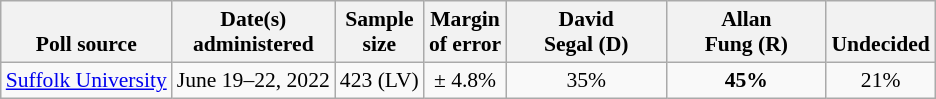<table class="wikitable" style="font-size:90%;text-align:center;">
<tr valign=bottom>
<th>Poll source</th>
<th>Date(s)<br>administered</th>
<th>Sample<br>size</th>
<th>Margin<br>of error</th>
<th style="width:100px;">David<br>Segal (D)</th>
<th style="width:100px;">Allan<br>Fung (R)</th>
<th>Undecided</th>
</tr>
<tr>
<td style="text-align:left;"><a href='#'>Suffolk University</a></td>
<td>June 19–22, 2022</td>
<td>423 (LV)</td>
<td>± 4.8%</td>
<td>35%</td>
<td><strong>45%</strong></td>
<td>21%</td>
</tr>
</table>
